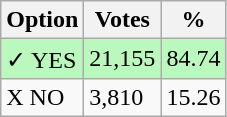<table class="wikitable">
<tr>
<th>Option</th>
<th>Votes</th>
<th>%</th>
</tr>
<tr>
<td style=background:#bbf8be>✓ YES</td>
<td style=background:#bbf8be>21,155</td>
<td style=background:#bbf8be>84.74</td>
</tr>
<tr>
<td>X NO</td>
<td>3,810</td>
<td>15.26</td>
</tr>
</table>
